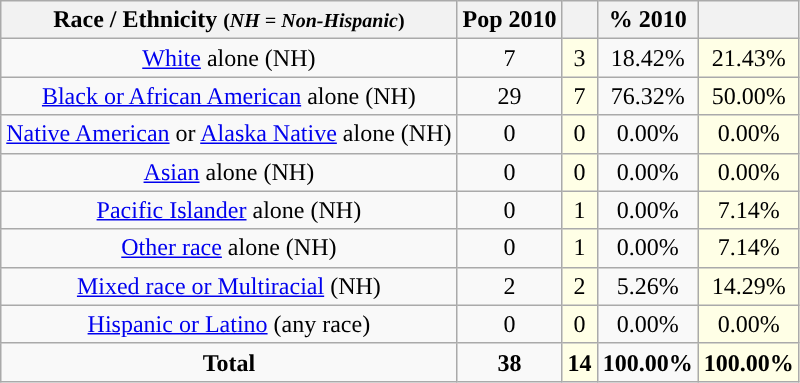<table class="wikitable"  style="text-align:center;">
<tr>
<th>Race / Ethnicity <small>(<em>NH = Non-Hispanic</em>)</small></th>
<th>Pop 2010</th>
<th></th>
<th>% 2010</th>
<th></th>
</tr>
<tr>
<td><a href='#'>White</a> alone (NH)</td>
<td>7</td>
<td style='background: #ffffe6;'>3</td>
<td>18.42%</td>
<td style='background: #ffffe6;'>21.43%</td>
</tr>
<tr>
<td><a href='#'>Black or African American</a> alone (NH)</td>
<td>29</td>
<td style='background: #ffffe6;'>7</td>
<td>76.32%</td>
<td style='background: #ffffe6;'>50.00%</td>
</tr>
<tr>
<td><a href='#'>Native American</a> or <a href='#'>Alaska Native</a> alone (NH)</td>
<td>0</td>
<td style='background: #ffffe6;'>0</td>
<td>0.00%</td>
<td style='background: #ffffe6;'>0.00%</td>
</tr>
<tr>
<td><a href='#'>Asian</a> alone (NH)</td>
<td>0</td>
<td style='background: #ffffe6;'>0</td>
<td>0.00%</td>
<td style='background: #ffffe6;'>0.00%</td>
</tr>
<tr>
<td><a href='#'>Pacific Islander</a> alone (NH)</td>
<td>0</td>
<td style='background: #ffffe6;'>1</td>
<td>0.00%</td>
<td style='background: #ffffe6;'>7.14%</td>
</tr>
<tr>
<td><a href='#'>Other race</a> alone (NH)</td>
<td>0</td>
<td style='background: #ffffe6;'>1</td>
<td>0.00%</td>
<td style='background: #ffffe6;'>7.14%</td>
</tr>
<tr>
<td><a href='#'>Mixed race or Multiracial</a> (NH)</td>
<td>2</td>
<td style='background: #ffffe6;'>2</td>
<td>5.26%</td>
<td style='background: #ffffe6;'>14.29%</td>
</tr>
<tr>
<td><a href='#'>Hispanic or Latino</a> (any race)</td>
<td>0</td>
<td style='background: #ffffe6;'>0</td>
<td>0.00%</td>
<td style='background: #ffffe6;'>0.00%</td>
</tr>
<tr>
<td><strong>Total</strong></td>
<td><strong>38</strong></td>
<td style='background: #ffffe6;'><strong>14</strong></td>
<td><strong>100.00%</strong></td>
<td style='background: #ffffe6;'><strong>100.00%</strong></td>
</tr>
</table>
